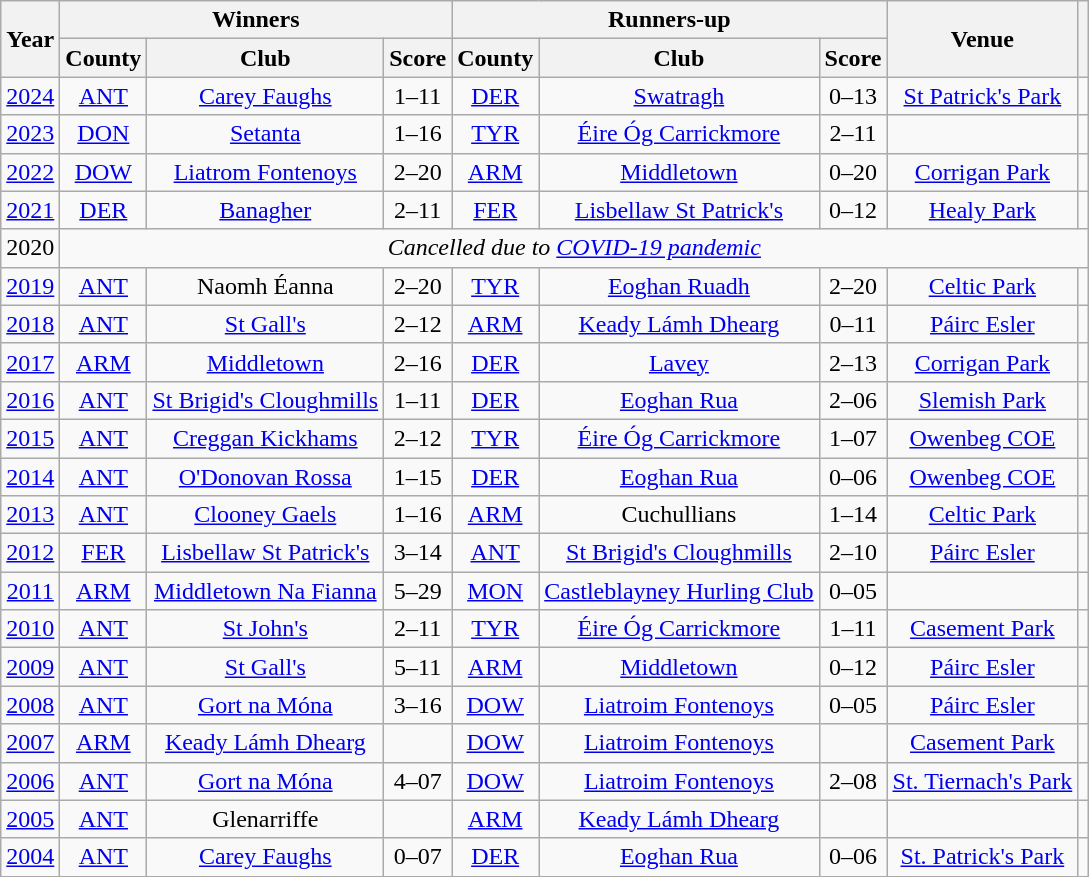<table class="wikitable sortable" style="text-align:center;">
<tr>
<th rowspan="2">Year</th>
<th colspan="3">Winners</th>
<th colspan="3">Runners-up</th>
<th rowspan="2">Venue</th>
<th rowspan="2"></th>
</tr>
<tr>
<th>County</th>
<th>Club</th>
<th>Score</th>
<th>County</th>
<th>Club</th>
<th>Score</th>
</tr>
<tr>
<td><a href='#'>2024</a></td>
<td> <a href='#'>ANT</a></td>
<td><a href='#'>Carey Faughs</a></td>
<td>1–11</td>
<td> <a href='#'>DER</a></td>
<td><a href='#'>Swatragh</a></td>
<td>0–13</td>
<td><a href='#'>St Patrick's Park</a></td>
<td></td>
</tr>
<tr>
<td><a href='#'>2023</a></td>
<td> <a href='#'>DON</a></td>
<td><a href='#'>Setanta</a></td>
<td>1–16</td>
<td> <a href='#'>TYR</a></td>
<td><a href='#'>Éire Óg Carrickmore</a></td>
<td>2–11</td>
<td></td>
<td></td>
</tr>
<tr>
<td><a href='#'>2022</a></td>
<td> <a href='#'>DOW</a></td>
<td><a href='#'>Liatrom Fontenoys</a></td>
<td>2–20</td>
<td> <a href='#'>ARM</a></td>
<td><a href='#'>Middletown</a></td>
<td>0–20</td>
<td><a href='#'>Corrigan Park</a></td>
<td></td>
</tr>
<tr>
<td><a href='#'>2021</a></td>
<td> <a href='#'>DER</a></td>
<td><a href='#'>Banagher</a></td>
<td>2–11</td>
<td> <a href='#'>FER</a></td>
<td><a href='#'>Lisbellaw St Patrick's</a></td>
<td>0–12</td>
<td><a href='#'>Healy Park</a></td>
<td></td>
</tr>
<tr>
<td>2020</td>
<td colspan="8"><em>Cancelled due to <a href='#'>COVID-19 pandemic</a></em></td>
</tr>
<tr>
<td><a href='#'>2019</a></td>
<td> <a href='#'>ANT</a></td>
<td>Naomh Éanna</td>
<td>2–20</td>
<td> <a href='#'>TYR</a></td>
<td><a href='#'>Eoghan Ruadh</a></td>
<td>2–20</td>
<td><a href='#'>Celtic Park</a></td>
<td></td>
</tr>
<tr>
<td><a href='#'>2018</a></td>
<td> <a href='#'>ANT</a></td>
<td><a href='#'>St Gall's</a></td>
<td>2–12</td>
<td> <a href='#'>ARM</a></td>
<td><a href='#'>Keady Lámh Dhearg</a></td>
<td>0–11</td>
<td><a href='#'>Páirc Esler</a></td>
<td></td>
</tr>
<tr>
<td><a href='#'>2017</a></td>
<td> <a href='#'>ARM</a></td>
<td><a href='#'>Middletown</a></td>
<td>2–16</td>
<td> <a href='#'>DER</a></td>
<td><a href='#'>Lavey</a></td>
<td>2–13</td>
<td><a href='#'>Corrigan Park</a></td>
<td></td>
</tr>
<tr>
<td><a href='#'>2016</a></td>
<td> <a href='#'>ANT</a></td>
<td><a href='#'>St Brigid's Cloughmills</a></td>
<td>1–11</td>
<td> <a href='#'>DER</a></td>
<td><a href='#'>Eoghan Rua</a></td>
<td>2–06</td>
<td><a href='#'>Slemish Park</a></td>
<td></td>
</tr>
<tr>
<td><a href='#'>2015</a></td>
<td> <a href='#'>ANT</a></td>
<td><a href='#'>Creggan Kickhams</a></td>
<td>2–12</td>
<td> <a href='#'>TYR</a></td>
<td><a href='#'>Éire Óg Carrickmore</a></td>
<td>1–07</td>
<td><a href='#'>Owenbeg COE</a></td>
<td></td>
</tr>
<tr>
<td><a href='#'>2014</a></td>
<td> <a href='#'>ANT</a></td>
<td><a href='#'>O'Donovan Rossa</a></td>
<td>1–15</td>
<td> <a href='#'>DER</a></td>
<td><a href='#'>Eoghan Rua</a></td>
<td>0–06</td>
<td><a href='#'>Owenbeg COE</a></td>
<td></td>
</tr>
<tr>
<td><a href='#'>2013</a></td>
<td> <a href='#'>ANT</a></td>
<td><a href='#'>Clooney Gaels</a></td>
<td>1–16</td>
<td> <a href='#'>ARM</a></td>
<td>Cuchullians</td>
<td>1–14</td>
<td><a href='#'>Celtic Park</a></td>
<td></td>
</tr>
<tr>
<td><a href='#'>2012</a></td>
<td> <a href='#'>FER</a></td>
<td><a href='#'>Lisbellaw St Patrick's</a></td>
<td>3–14</td>
<td> <a href='#'>ANT</a></td>
<td><a href='#'>St Brigid's Cloughmills</a></td>
<td>2–10</td>
<td><a href='#'>Páirc Esler</a></td>
<td></td>
</tr>
<tr>
<td><a href='#'>2011</a></td>
<td> <a href='#'>ARM</a></td>
<td><a href='#'>Middletown Na Fianna</a></td>
<td>5–29</td>
<td> <a href='#'>MON</a></td>
<td><a href='#'>Castleblayney Hurling Club</a></td>
<td>0–05</td>
<td></td>
<td></td>
</tr>
<tr>
<td><a href='#'>2010</a></td>
<td> <a href='#'>ANT</a></td>
<td><a href='#'>St John's</a></td>
<td>2–11</td>
<td> <a href='#'>TYR</a></td>
<td><a href='#'>Éire Óg Carrickmore</a></td>
<td>1–11</td>
<td><a href='#'>Casement Park</a></td>
<td></td>
</tr>
<tr>
<td><a href='#'>2009</a></td>
<td> <a href='#'>ANT</a></td>
<td><a href='#'>St Gall's</a></td>
<td>5–11</td>
<td> <a href='#'>ARM</a></td>
<td><a href='#'>Middletown</a></td>
<td>0–12</td>
<td><a href='#'>Páirc Esler</a></td>
<td></td>
</tr>
<tr>
<td><a href='#'>2008</a></td>
<td> <a href='#'>ANT</a></td>
<td><a href='#'>Gort na Móna</a></td>
<td>3–16</td>
<td> <a href='#'>DOW</a></td>
<td><a href='#'>Liatroim Fontenoys</a></td>
<td>0–05</td>
<td><a href='#'>Páirc Esler</a></td>
<td></td>
</tr>
<tr>
<td><a href='#'>2007</a></td>
<td> <a href='#'>ARM</a></td>
<td><a href='#'>Keady Lámh Dhearg</a></td>
<td></td>
<td> <a href='#'>DOW</a></td>
<td><a href='#'>Liatroim Fontenoys</a></td>
<td></td>
<td><a href='#'>Casement Park</a></td>
<td></td>
</tr>
<tr>
<td><a href='#'>2006</a></td>
<td> <a href='#'>ANT</a></td>
<td><a href='#'>Gort na Móna</a></td>
<td>4–07</td>
<td> <a href='#'>DOW</a></td>
<td><a href='#'>Liatroim Fontenoys</a></td>
<td>2–08</td>
<td><a href='#'>St. Tiernach's Park</a></td>
<td></td>
</tr>
<tr>
<td><a href='#'>2005</a></td>
<td> <a href='#'>ANT</a></td>
<td>Glenarriffe</td>
<td></td>
<td> <a href='#'>ARM</a></td>
<td><a href='#'>Keady Lámh Dhearg</a></td>
<td></td>
<td></td>
<td></td>
</tr>
<tr>
<td><a href='#'>2004</a></td>
<td> <a href='#'>ANT</a></td>
<td><a href='#'>Carey Faughs</a></td>
<td>0–07</td>
<td> <a href='#'>DER</a></td>
<td><a href='#'>Eoghan Rua</a></td>
<td>0–06</td>
<td><a href='#'>St. Patrick's Park</a></td>
<td></td>
</tr>
</table>
